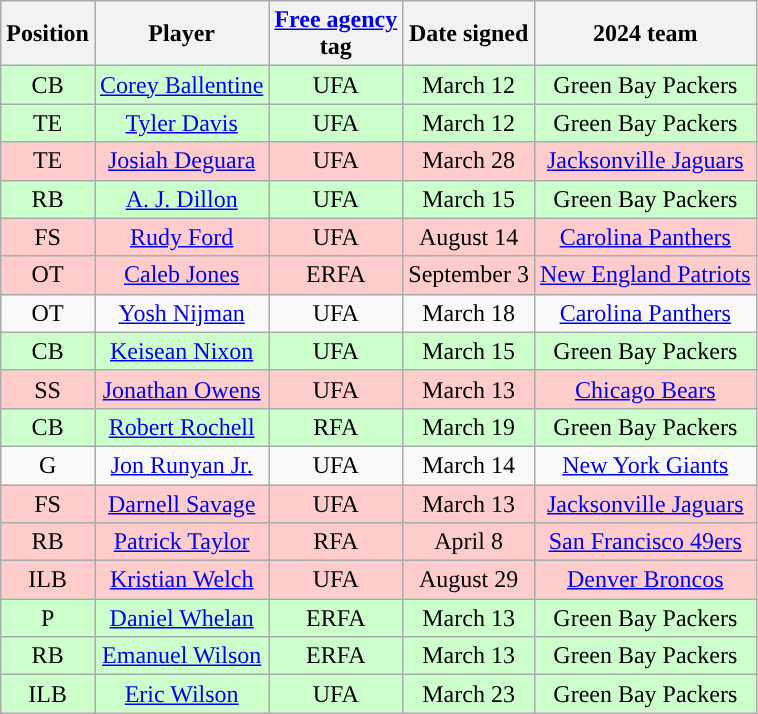<table class="wikitable" style="text-align:center">
<tr>
<th>Position</th>
<th>Player</th>
<th><a href='#'><span>Free agency</span></a><br>tag</th>
<th>Date signed</th>
<th>2024 team</th>
</tr>
<tr bgcolor=ccffcc>
<td>CB</td>
<td><a href='#'>Corey Ballentine</a></td>
<td>UFA</td>
<td>March 12</td>
<td>Green Bay Packers</td>
</tr>
<tr bgcolor=ccffcc>
<td>TE</td>
<td><a href='#'>Tyler Davis</a></td>
<td>UFA</td>
<td>March 12</td>
<td>Green Bay Packers</td>
</tr>
<tr bgcolor=ffcccc>
<td>TE</td>
<td><a href='#'>Josiah Deguara</a></td>
<td>UFA</td>
<td>March 28</td>
<td><a href='#'>Jacksonville Jaguars</a></td>
</tr>
<tr bgcolor=ccffcc>
<td>RB</td>
<td><a href='#'>A. J. Dillon</a></td>
<td>UFA</td>
<td>March 15</td>
<td>Green Bay Packers</td>
</tr>
<tr bgcolor=ffcccc>
<td>FS</td>
<td><a href='#'>Rudy Ford</a></td>
<td>UFA</td>
<td>August 14</td>
<td><a href='#'>Carolina Panthers</a></td>
</tr>
<tr bgcolor=ffcccc>
<td>OT</td>
<td><a href='#'>Caleb Jones</a></td>
<td>ERFA</td>
<td>September 3</td>
<td><a href='#'>New England Patriots</a></td>
</tr>
<tr -bgcolor=ffcccc>
<td>OT</td>
<td><a href='#'>Yosh Nijman</a></td>
<td>UFA</td>
<td>March 18</td>
<td><a href='#'>Carolina Panthers</a></td>
</tr>
<tr bgcolor=ccffcc>
<td>CB</td>
<td><a href='#'>Keisean Nixon</a></td>
<td>UFA</td>
<td>March 15</td>
<td>Green Bay Packers</td>
</tr>
<tr bgcolor=ffcccc>
<td>SS</td>
<td><a href='#'>Jonathan Owens</a></td>
<td>UFA</td>
<td>March 13</td>
<td><a href='#'>Chicago Bears</a></td>
</tr>
<tr bgcolor=ccffcc>
<td>CB</td>
<td><a href='#'>Robert Rochell</a></td>
<td>RFA</td>
<td>March 19</td>
<td>Green Bay Packers</td>
</tr>
<tr -bgcolor=ffcccc>
<td>G</td>
<td><a href='#'>Jon Runyan Jr.</a></td>
<td>UFA</td>
<td>March 14</td>
<td><a href='#'>New York Giants</a></td>
</tr>
<tr bgcolor=ffcccc>
<td>FS</td>
<td><a href='#'>Darnell Savage</a></td>
<td>UFA</td>
<td>March 13</td>
<td><a href='#'>Jacksonville Jaguars</a></td>
</tr>
<tr bgcolor=ffcccc>
<td>RB</td>
<td><a href='#'>Patrick Taylor</a></td>
<td>RFA</td>
<td>April 8</td>
<td><a href='#'>San Francisco 49ers</a></td>
</tr>
<tr bgcolor=ffcccc>
<td>ILB</td>
<td><a href='#'>Kristian Welch</a></td>
<td>UFA</td>
<td>August 29</td>
<td><a href='#'>Denver Broncos</a></td>
</tr>
<tr bgcolor=ccffcc>
<td>P</td>
<td><a href='#'>Daniel Whelan</a></td>
<td>ERFA</td>
<td>March 13</td>
<td>Green Bay Packers</td>
</tr>
<tr bgcolor=ccffcc>
<td>RB</td>
<td><a href='#'>Emanuel Wilson</a></td>
<td>ERFA</td>
<td>March 13</td>
<td>Green Bay Packers</td>
</tr>
<tr bgcolor=ccffcc>
<td>ILB</td>
<td><a href='#'>Eric Wilson</a></td>
<td>UFA</td>
<td>March 23</td>
<td>Green Bay Packers</td>
</tr>
</table>
